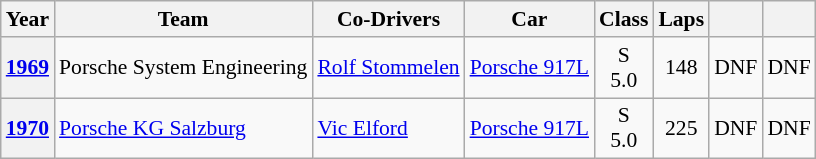<table class="wikitable" style="text-align:center; font-size:90%">
<tr>
<th>Year</th>
<th>Team</th>
<th>Co-Drivers</th>
<th>Car</th>
<th>Class</th>
<th>Laps</th>
<th></th>
<th></th>
</tr>
<tr>
<th><a href='#'>1969</a></th>
<td align="left"> Porsche System Engineering</td>
<td align="left"> <a href='#'>Rolf Stommelen</a></td>
<td align="left"><a href='#'>Porsche 917L</a></td>
<td>S<br>5.0</td>
<td>148</td>
<td>DNF</td>
<td>DNF</td>
</tr>
<tr>
<th><a href='#'>1970</a></th>
<td align="left"> <a href='#'>Porsche KG Salzburg</a></td>
<td align="left"> <a href='#'>Vic Elford</a></td>
<td align="left"><a href='#'>Porsche 917L</a></td>
<td>S<br>5.0</td>
<td>225</td>
<td>DNF</td>
<td>DNF</td>
</tr>
</table>
